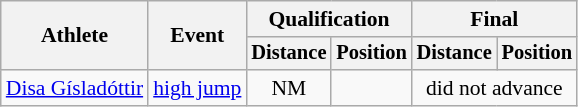<table class="wikitable" style="font-size:90%">
<tr>
<th rowspan="2">Athlete</th>
<th rowspan="2">Event</th>
<th colspan="2">Qualification</th>
<th colspan="2">Final</th>
</tr>
<tr style="font-size:95%">
<th>Distance</th>
<th>Position</th>
<th>Distance</th>
<th>Position</th>
</tr>
<tr align=center>
<td align=left><a href='#'>Disa Gísladóttir</a></td>
<td align=left><a href='#'>high jump</a></td>
<td>NM</td>
<td></td>
<td colspan=2>did not advance</td>
</tr>
</table>
